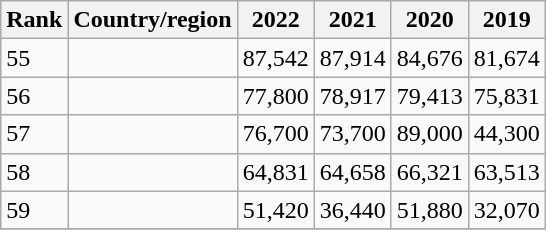<table class="wikitable sortable">
<tr>
<th data-sort-type="number">Rank</th>
<th>Country/region</th>
<th data-sort-type="number">2022</th>
<th data-sort-type="number">2021</th>
<th data-sort-type="number">2020</th>
<th data-sort-type="number">2019</th>
</tr>
<tr>
<td>55</td>
<td></td>
<td align="left">87,542</td>
<td>87,914</td>
<td align="Right">84,676</td>
<td align="Right">81,674</td>
</tr>
<tr>
<td>56</td>
<td></td>
<td align="left">77,800</td>
<td>78,917</td>
<td align="Right">79,413</td>
<td align="Right">75,831</td>
</tr>
<tr>
<td>57</td>
<td></td>
<td align="left">76,700</td>
<td>73,700</td>
<td align="Right">89,000</td>
<td align="Right">44,300</td>
</tr>
<tr>
<td>58</td>
<td></td>
<td align="left">64,831</td>
<td>64,658</td>
<td align="Right">66,321</td>
<td align="Right">63,513</td>
</tr>
<tr>
<td>59</td>
<td></td>
<td align="left">51,420</td>
<td>36,440</td>
<td align="Right">51,880</td>
<td align="Right">32,070</td>
</tr>
<tr>
</tr>
</table>
